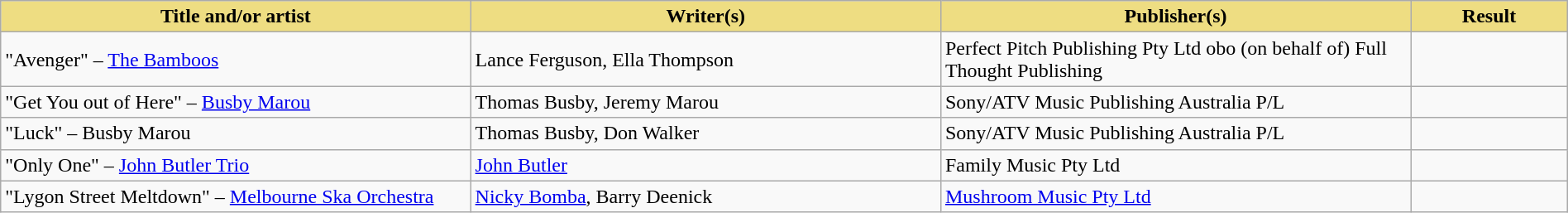<table class="wikitable" width=100%>
<tr>
<th style="width:30%;background:#EEDD82;">Title and/or artist</th>
<th style="width:30%;background:#EEDD82;">Writer(s)</th>
<th style="width:30%;background:#EEDD82;">Publisher(s)</th>
<th style="width:10%;background:#EEDD82;">Result</th>
</tr>
<tr>
<td>"Avenger" – <a href='#'>The Bamboos</a></td>
<td>Lance Ferguson, Ella Thompson</td>
<td>Perfect Pitch Publishing Pty Ltd obo (on behalf of) Full Thought Publishing</td>
<td></td>
</tr>
<tr>
<td>"Get You out of Here" – <a href='#'>Busby Marou</a></td>
<td>Thomas Busby, Jeremy Marou</td>
<td>Sony/ATV Music Publishing Australia P/L</td>
<td></td>
</tr>
<tr>
<td>"Luck" – Busby Marou</td>
<td>Thomas Busby, Don Walker</td>
<td>Sony/ATV Music Publishing Australia P/L</td>
<td></td>
</tr>
<tr>
<td>"Only One" – <a href='#'>John Butler Trio</a></td>
<td><a href='#'>John Butler</a></td>
<td>Family Music Pty Ltd</td>
<td></td>
</tr>
<tr>
<td>"Lygon Street Meltdown" – <a href='#'>Melbourne Ska Orchestra</a></td>
<td><a href='#'>Nicky Bomba</a>, Barry Deenick</td>
<td><a href='#'>Mushroom Music Pty Ltd</a></td>
<td></td>
</tr>
</table>
